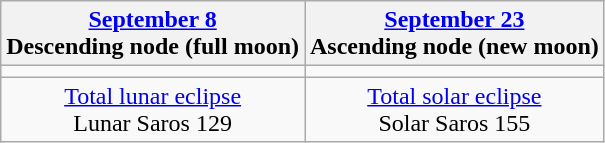<table class="wikitable">
<tr>
<th><a href='#'>September 8</a><br>Descending node (full moon)<br></th>
<th><a href='#'>September 23</a><br>Ascending node (new moon)<br></th>
</tr>
<tr>
<td></td>
<td></td>
</tr>
<tr align=center>
<td><a href='#'>Total lunar eclipse</a><br>Lunar Saros 129</td>
<td><a href='#'>Total solar eclipse</a><br>Solar Saros 155</td>
</tr>
</table>
